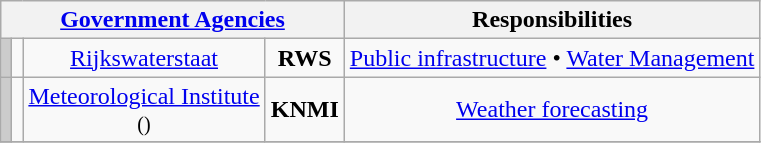<table class="wikitable" style="text-align:center">
<tr>
<th colspan=4><a href='#'>Government Agencies</a></th>
<th>Responsibilities</th>
</tr>
<tr>
<th style="background:#cccccc;"></th>
<td></td>
<td><a href='#'>Rijkswaterstaat</a></td>
<td><strong>RWS</strong></td>
<td><a href='#'>Public infrastructure</a> • <a href='#'>Water Management</a></td>
</tr>
<tr>
<th style="background:#cccccc;"></th>
<td></td>
<td><a href='#'>Meteorological Institute</a> <br> <small>()</small></td>
<td><strong>KNMI</strong></td>
<td><a href='#'>Weather forecasting</a></td>
</tr>
<tr>
</tr>
</table>
